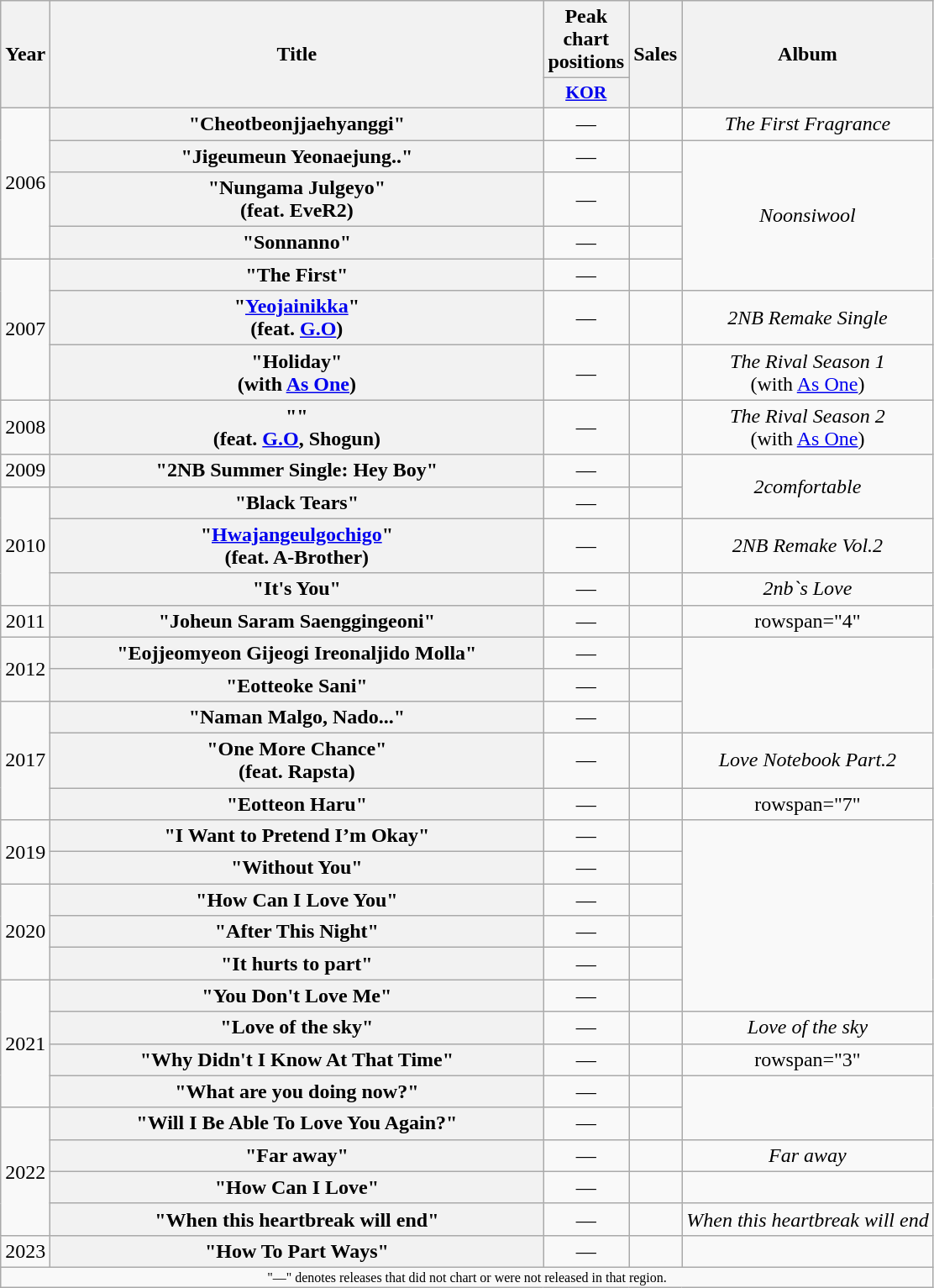<table class="wikitable plainrowheaders" style="text-align:center;">
<tr>
<th scope="col" rowspan="2">Year</th>
<th scope="col" rowspan="2" style="width:24em;">Title</th>
<th colspan="1">Peak chart positions</th>
<th rowspan="2">Sales</th>
<th rowspan="2">Album</th>
</tr>
<tr>
<th scope="col" style="width:4em;font-size:90%;"><a href='#'>KOR</a><br></th>
</tr>
<tr>
<td rowspan="4">2006</td>
<th scope="row">"Cheotbeonjjaehyanggi" </th>
<td>—</td>
<td></td>
<td><em>The First Fragrance</em></td>
</tr>
<tr>
<th scope="row">"Jigeumeun Yeonaejung.." </th>
<td>—</td>
<td></td>
<td rowspan="4"><em>Noonsiwool</em></td>
</tr>
<tr>
<th scope="row">"Nungama Julgeyo" <br>(feat. EveR2)</th>
<td>—</td>
<td></td>
</tr>
<tr>
<th scope="row">"Sonnanno" </th>
<td>—</td>
<td></td>
</tr>
<tr>
<td rowspan="3">2007</td>
<th scope="row">"The First" </th>
<td>—</td>
<td></td>
</tr>
<tr>
<th scope="row">"<a href='#'>Yeojainikka</a>"  <br>(feat. <a href='#'>G.O</a>)</th>
<td>—</td>
<td></td>
<td><em>2NB Remake Single</em></td>
</tr>
<tr>
<th scope="row">"Holiday" <br>(with <a href='#'>As One</a>)</th>
<td>—</td>
<td></td>
<td><em>The Rival Season 1</em> <br>(with <a href='#'>As One</a>)</td>
</tr>
<tr>
<td>2008</td>
<th scope="row">"" <br>(feat. <a href='#'>G.O</a>, Shogun)</th>
<td>—</td>
<td></td>
<td><em>The Rival Season 2</em> <br>(with <a href='#'>As One</a>)</td>
</tr>
<tr>
<td>2009</td>
<th scope="row">"2NB Summer Single: Hey Boy"</th>
<td>—</td>
<td></td>
<td rowspan="2"><em>2comfortable</em></td>
</tr>
<tr>
<td rowspan="3">2010</td>
<th scope="row">"Black Tears" </th>
<td>—</td>
<td></td>
</tr>
<tr>
<th scope="row">"<a href='#'>Hwajangeulgochigo</a>" <br>(feat. A-Brother)</th>
<td>—</td>
<td></td>
<td><em>2NB Remake Vol.2</em></td>
</tr>
<tr>
<th scope="row">"It's You" </th>
<td>—</td>
<td></td>
<td><em>2nb`s Love</em></td>
</tr>
<tr>
<td>2011</td>
<th scope="row">"Joheun Saram Saenggingeoni" </th>
<td>—</td>
<td></td>
<td>rowspan="4" </td>
</tr>
<tr>
<td rowspan="2">2012</td>
<th scope="row">"Eojjeomyeon Gijeogi Ireonaljido Molla" </th>
<td>—</td>
<td></td>
</tr>
<tr>
<th scope="row">"Eotteoke Sani" </th>
<td>—</td>
<td></td>
</tr>
<tr>
<td rowspan="3">2017</td>
<th scope="row">"Naman Malgo, Nado..." </th>
<td>—</td>
<td></td>
</tr>
<tr>
<th scope="row">"One More Chance" <br>(feat. Rapsta)</th>
<td>—</td>
<td></td>
<td><em>Love Notebook Part.2</em></td>
</tr>
<tr>
<th scope="row">"Eotteon Haru" </th>
<td>—</td>
<td></td>
<td>rowspan="7" </td>
</tr>
<tr>
<td rowspan="2">2019</td>
<th scope="row">"I Want to Pretend I’m Okay" </th>
<td>—</td>
<td></td>
</tr>
<tr>
<th scope="row">"Without You" </th>
<td>—</td>
<td></td>
</tr>
<tr>
<td rowspan="3">2020</td>
<th scope="row">"How Can I Love You" </th>
<td>—</td>
<td></td>
</tr>
<tr>
<th scope="row">"After This Night" </th>
<td>—</td>
<td></td>
</tr>
<tr>
<th scope="row">"It hurts to part" </th>
<td>—</td>
<td></td>
</tr>
<tr>
<td rowspan="4">2021</td>
<th scope="row">"You Don't Love Me" </th>
<td>—</td>
<td></td>
</tr>
<tr>
<th scope="row">"Love of the sky" </th>
<td>—</td>
<td></td>
<td><em>Love of the sky</em></td>
</tr>
<tr>
<th scope="row">"Why Didn't I Know At That Time" </th>
<td>—</td>
<td></td>
<td>rowspan="3" </td>
</tr>
<tr>
<th scope="row">"What are you doing now?" </th>
<td>—</td>
<td></td>
</tr>
<tr>
<td rowspan="4">2022</td>
<th scope="row">"Will I Be Able To Love You Again?" </th>
<td>—</td>
<td></td>
</tr>
<tr>
<th scope="row">"Far away" </th>
<td>—</td>
<td></td>
<td><em>Far away</em></td>
</tr>
<tr>
<th scope="row">"How Can I Love" </th>
<td>—</td>
<td></td>
<td></td>
</tr>
<tr>
<th scope="row">"When this heartbreak will end" </th>
<td>—</td>
<td></td>
<td><em>When this heartbreak will end</em></td>
</tr>
<tr>
<td>2023</td>
<th scope="row">"How To Part Ways" </th>
<td>—</td>
<td></td>
<td></td>
</tr>
<tr>
<td colspan="5" style="font-size:8pt;">"—" denotes releases that did not chart or were not released in that region.</td>
</tr>
</table>
